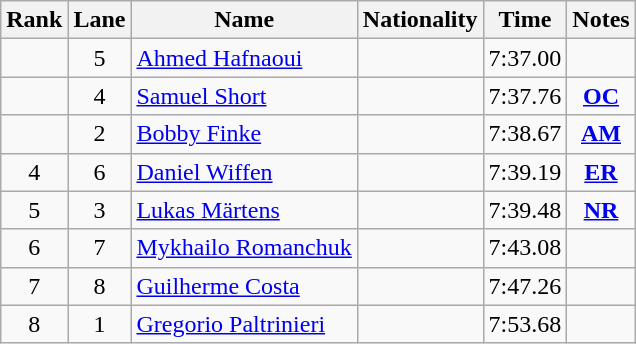<table class="wikitable sortable" style="text-align:center">
<tr>
<th>Rank</th>
<th>Lane</th>
<th>Name</th>
<th>Nationality</th>
<th>Time</th>
<th>Notes</th>
</tr>
<tr>
<td></td>
<td>5</td>
<td align=left><a href='#'>Ahmed Hafnaoui</a></td>
<td align=left></td>
<td>7:37.00</td>
<td></td>
</tr>
<tr>
<td></td>
<td>4</td>
<td align=left><a href='#'>Samuel Short</a></td>
<td align=left></td>
<td>7:37.76</td>
<td><strong><a href='#'>OC</a></strong></td>
</tr>
<tr>
<td></td>
<td>2</td>
<td align=left><a href='#'>Bobby Finke</a></td>
<td align=left></td>
<td>7:38.67</td>
<td><strong><a href='#'>AM</a></strong></td>
</tr>
<tr>
<td>4</td>
<td>6</td>
<td align=left><a href='#'>Daniel Wiffen</a></td>
<td align=left></td>
<td>7:39.19</td>
<td><strong><a href='#'>ER</a></strong></td>
</tr>
<tr>
<td>5</td>
<td>3</td>
<td align=left><a href='#'>Lukas Märtens</a></td>
<td align=left></td>
<td>7:39.48</td>
<td><strong><a href='#'>NR</a></strong></td>
</tr>
<tr>
<td>6</td>
<td>7</td>
<td align=left><a href='#'>Mykhailo Romanchuk</a></td>
<td align=left></td>
<td>7:43.08</td>
<td></td>
</tr>
<tr>
<td>7</td>
<td>8</td>
<td align=left><a href='#'>Guilherme Costa</a></td>
<td align=left></td>
<td>7:47.26</td>
<td></td>
</tr>
<tr>
<td>8</td>
<td>1</td>
<td align=left><a href='#'>Gregorio Paltrinieri</a></td>
<td align=left></td>
<td>7:53.68</td>
<td></td>
</tr>
</table>
